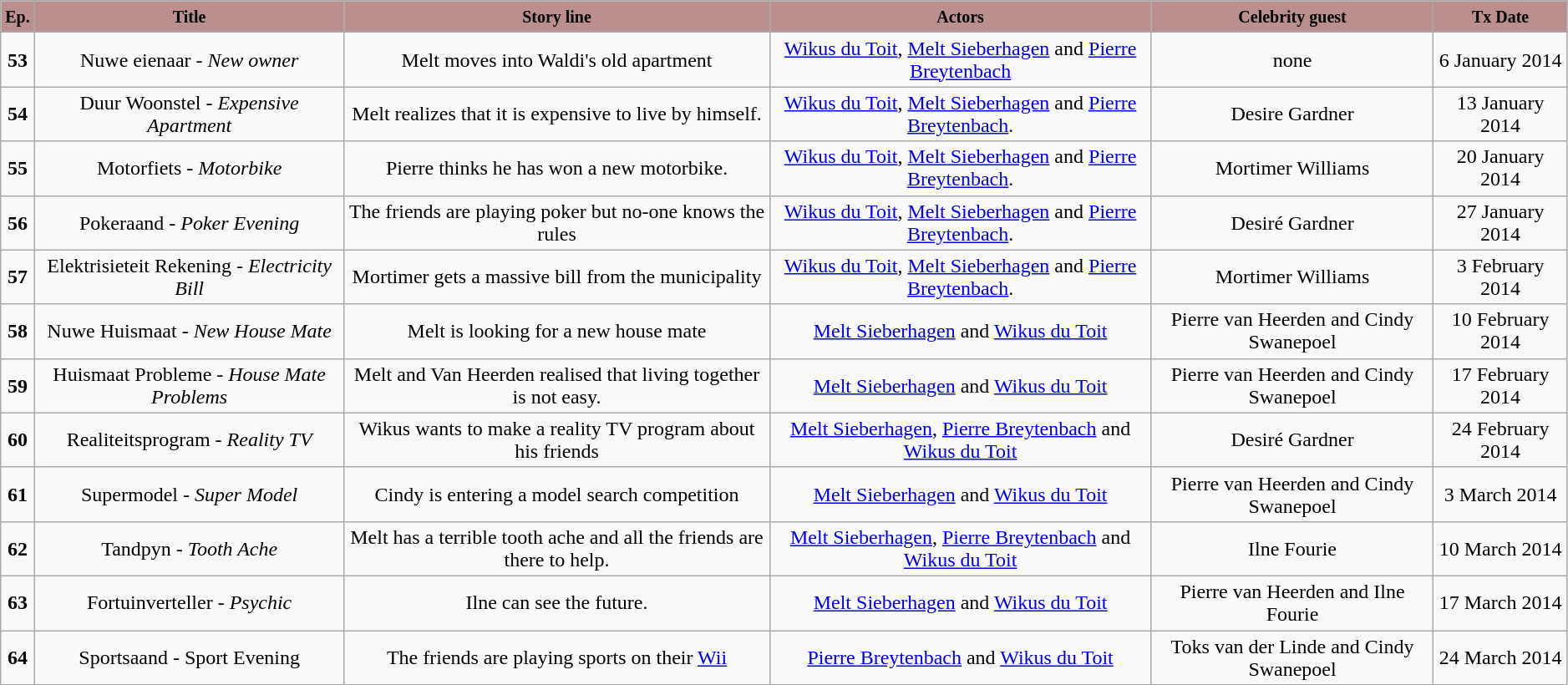<table class="wikitable" style="width:99%">
<tr>
<th style="background: #BC8F8F;"><small>Ep.</small></th>
<th style="background: #BC8F8F;"><small>Title</small></th>
<th style="background: #BC8F8F;"><small>Story line</small></th>
<th style="background: #BC8F8F;"><small>Actors</small></th>
<th style="background: #BC8F8F;"><small>Celebrity guest</small></th>
<th style="background: #BC8F8F;"><small>Tx Date</small></th>
</tr>
<tr>
<td style="text-align:center"><strong>53</strong></td>
<td style="text-align:center">Nuwe eienaar - <em>New owner</em></td>
<td style="text-align:center">Melt moves into Waldi's old apartment</td>
<td style="text-align:center"><a href='#'>Wikus du Toit</a>, <a href='#'>Melt Sieberhagen</a> and <a href='#'>Pierre Breytenbach</a></td>
<td style="text-align:center">none</td>
<td style="text-align:center">6 January 2014</td>
</tr>
<tr>
<td style="text-align:center"><strong>54</strong></td>
<td style="text-align:center">Duur Woonstel - <em>Expensive Apartment</em></td>
<td style="text-align:center">Melt realizes that it is expensive to live by himself.</td>
<td style="text-align:center"><a href='#'>Wikus du Toit</a>, <a href='#'>Melt Sieberhagen</a> and <a href='#'>Pierre Breytenbach</a>.</td>
<td style="text-align:center">Desire Gardner</td>
<td style="text-align:center">13 January 2014</td>
</tr>
<tr>
<td style="text-align:center"><strong>55</strong></td>
<td style="text-align:center">Motorfiets - <em>Motorbike</em></td>
<td style="text-align:center">Pierre thinks he has won a new motorbike.</td>
<td style="text-align:center"><a href='#'>Wikus du Toit</a>, <a href='#'>Melt Sieberhagen</a> and <a href='#'>Pierre Breytenbach</a>.</td>
<td style="text-align:center">Mortimer Williams</td>
<td style="text-align:center">20 January 2014</td>
</tr>
<tr>
<td style="text-align:center"><strong>56</strong></td>
<td style="text-align:center">Pokeraand - <em>Poker Evening</em></td>
<td style="text-align:center">The friends are playing poker but no-one knows the rules</td>
<td style="text-align:center"><a href='#'>Wikus du Toit</a>, <a href='#'>Melt Sieberhagen</a> and <a href='#'>Pierre Breytenbach</a>.</td>
<td style="text-align:center">Desiré Gardner</td>
<td style="text-align:center">27 January 2014</td>
</tr>
<tr>
<td style="text-align:center"><strong>57</strong></td>
<td style="text-align:center">Elektrisieteit Rekening - <em>Electricity Bill</em></td>
<td style="text-align:center">Mortimer gets a massive bill from the municipality</td>
<td style="text-align:center"><a href='#'>Wikus du Toit</a>, <a href='#'>Melt Sieberhagen</a> and <a href='#'>Pierre Breytenbach</a>.</td>
<td style="text-align:center">Mortimer Williams</td>
<td style="text-align:center">3 February 2014</td>
</tr>
<tr>
<td style="text-align:center"><strong>58</strong></td>
<td style="text-align:center">Nuwe Huismaat - <em>New House Mate</em></td>
<td style="text-align:center">Melt is looking for a new house mate</td>
<td style="text-align:center"><a href='#'>Melt Sieberhagen</a> and <a href='#'>Wikus du Toit</a></td>
<td style="text-align:center">Pierre van Heerden and Cindy Swanepoel</td>
<td style="text-align:center">10 February 2014</td>
</tr>
<tr>
<td style="text-align:center"><strong>59</strong></td>
<td style="text-align:center">Huismaat Probleme - <em>House Mate Problems</em></td>
<td style="text-align:center">Melt and Van Heerden realised that living together is not easy.</td>
<td style="text-align:center"><a href='#'>Melt Sieberhagen</a> and <a href='#'>Wikus du Toit</a></td>
<td style="text-align:center">Pierre van Heerden and Cindy Swanepoel</td>
<td style="text-align:center">17 February 2014</td>
</tr>
<tr>
<td style="text-align:center"><strong>60</strong></td>
<td style="text-align:center">Realiteitsprogram - <em>Reality TV</em></td>
<td style="text-align:center">Wikus wants to make a reality TV program about his friends</td>
<td style="text-align:center"><a href='#'>Melt Sieberhagen</a>, <a href='#'>Pierre Breytenbach</a> and <a href='#'>Wikus du Toit</a></td>
<td style="text-align:center">Desiré Gardner</td>
<td style="text-align:center">24 February 2014</td>
</tr>
<tr>
<td style="text-align:center"><strong>61</strong></td>
<td style="text-align:center">Supermodel - <em>Super Model</em></td>
<td style="text-align:center">Cindy is entering a model search competition</td>
<td style="text-align:center"><a href='#'>Melt Sieberhagen</a> and <a href='#'>Wikus du Toit</a></td>
<td style="text-align:center">Pierre van Heerden and Cindy Swanepoel</td>
<td style="text-align:center">3 March 2014</td>
</tr>
<tr>
<td style="text-align:center"><strong>62</strong></td>
<td style="text-align:center">Tandpyn - <em>Tooth Ache</em></td>
<td style="text-align:center">Melt has a terrible tooth ache and all the friends are there to help.</td>
<td style="text-align:center"><a href='#'>Melt Sieberhagen</a>, <a href='#'>Pierre Breytenbach</a> and <a href='#'>Wikus du Toit</a></td>
<td style="text-align:center">Ilne Fourie</td>
<td style="text-align:center">10 March 2014</td>
</tr>
<tr>
<td style="text-align:center"><strong>63</strong></td>
<td style="text-align:center">Fortuinverteller - <em>Psychic</em></td>
<td style="text-align:center">Ilne can see the future.</td>
<td style="text-align:center"><a href='#'>Melt Sieberhagen</a> and <a href='#'>Wikus du Toit</a></td>
<td style="text-align:center">Pierre van Heerden and Ilne Fourie</td>
<td style="text-align:center">17 March 2014</td>
</tr>
<tr>
<td style="text-align:center"><strong>64</strong></td>
<td style="text-align:center">Sportsaand - Sport Evening</td>
<td style="text-align:center">The friends are playing sports on their <a href='#'>Wii</a></td>
<td style="text-align:center"><a href='#'>Pierre Breytenbach</a> and <a href='#'>Wikus du Toit</a></td>
<td style="text-align:center">Toks van der Linde and Cindy Swanepoel</td>
<td style="text-align:center">24 March 2014</td>
</tr>
</table>
